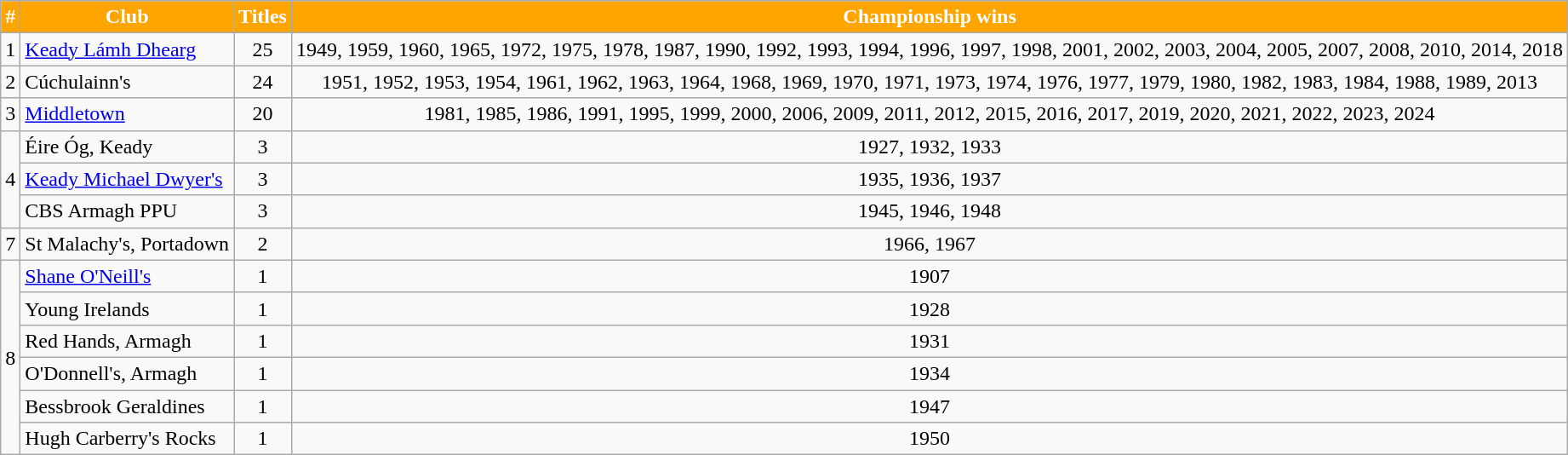<table class="wikitable sortable" style="text-align:center;">
<tr>
<th style="background:orange;color:white">#</th>
<th style="background:orange;color:white">Club</th>
<th style="background:orange;color:white">Titles</th>
<th style="background:orange;color:white">Championship wins</th>
</tr>
<tr>
<td>1</td>
<td style="text-align:left"> <a href='#'>Keady Lámh Dhearg</a></td>
<td>25</td>
<td>1949, 1959, 1960, 1965, 1972, 1975, 1978, 1987, 1990, 1992, 1993, 1994, 1996, 1997, 1998, 2001, 2002, 2003, 2004, 2005, 2007, 2008, 2010, 2014, 2018</td>
</tr>
<tr>
<td>2</td>
<td style="text-align:left">Cúchulainn's</td>
<td>24</td>
<td>1951, 1952, 1953, 1954, 1961, 1962, 1963, 1964, 1968, 1969, 1970, 1971, 1973, 1974, 1976, 1977, 1979, 1980, 1982, 1983, 1984, 1988, 1989, 2013</td>
</tr>
<tr>
<td>3</td>
<td style="text-align:left"> <a href='#'>Middletown</a></td>
<td>20</td>
<td>1981, 1985, 1986, 1991, 1995, 1999, 2000, 2006, 2009, 2011, 2012, 2015, 2016, 2017, 2019, 2020, 2021, 2022, 2023, 2024</td>
</tr>
<tr>
<td rowspan="3">4</td>
<td style="text-align:left">Éire Óg, Keady</td>
<td>3</td>
<td>1927, 1932, 1933</td>
</tr>
<tr>
<td style="text-align:left"><a href='#'>Keady Michael Dwyer's</a></td>
<td>3</td>
<td>1935, 1936, 1937</td>
</tr>
<tr>
<td style="text-align:left">CBS Armagh PPU</td>
<td>3</td>
<td>1945, 1946, 1948</td>
</tr>
<tr>
<td>7</td>
<td style="text-align:left">St Malachy's, Portadown</td>
<td>2</td>
<td>1966, 1967</td>
</tr>
<tr>
<td rowspan="6">8</td>
<td style="text-align:left"><a href='#'>Shane O'Neill's</a></td>
<td>1</td>
<td>1907</td>
</tr>
<tr>
<td style="text-align:left">Young Irelands</td>
<td>1</td>
<td>1928</td>
</tr>
<tr>
<td style="text-align:left">Red Hands, Armagh</td>
<td>1</td>
<td>1931</td>
</tr>
<tr>
<td style="text-align:left">O'Donnell's, Armagh</td>
<td>1</td>
<td>1934</td>
</tr>
<tr>
<td style="text-align:left">Bessbrook Geraldines</td>
<td>1</td>
<td>1947</td>
</tr>
<tr>
<td style="text-align:left">Hugh Carberry's Rocks</td>
<td>1</td>
<td>1950</td>
</tr>
</table>
